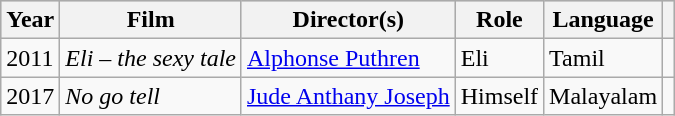<table class="wikitable sortable plainrowheaders">
<tr style="background:#ccc; text-align:center;">
<th scope="col">Year</th>
<th scope="col">Film</th>
<th scope="col">Director(s)</th>
<th scope="col">Role</th>
<th scope="col">Language</th>
<th scope="col" class="unsortable"></th>
</tr>
<tr>
<td>2011</td>
<td><em>Eli – the sexy tale</em></td>
<td><a href='#'>Alphonse Puthren</a></td>
<td>Eli</td>
<td>Tamil</td>
<td></td>
</tr>
<tr>
<td>2017</td>
<td><em>No go tell</em></td>
<td><a href='#'>Jude Anthany Joseph</a></td>
<td>Himself</td>
<td>Malayalam</td>
<td></td>
</tr>
</table>
